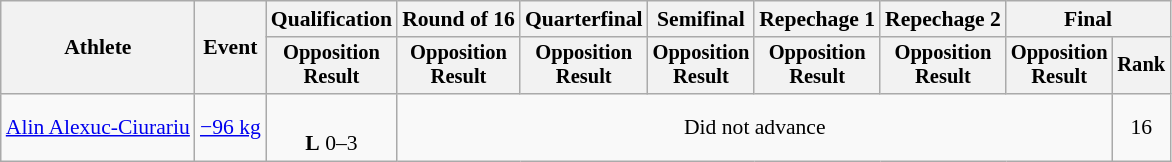<table class="wikitable" style="font-size:90%">
<tr>
<th rowspan=2>Athlete</th>
<th rowspan=2>Event</th>
<th>Qualification</th>
<th>Round of 16</th>
<th>Quarterfinal</th>
<th>Semifinal</th>
<th>Repechage 1</th>
<th>Repechage 2</th>
<th colspan=2>Final</th>
</tr>
<tr style="font-size: 95%">
<th>Opposition<br>Result</th>
<th>Opposition<br>Result</th>
<th>Opposition<br>Result</th>
<th>Opposition<br>Result</th>
<th>Opposition<br>Result</th>
<th>Opposition<br>Result</th>
<th>Opposition<br>Result</th>
<th>Rank</th>
</tr>
<tr align=center>
<td align=left><a href='#'>Alin Alexuc-Ciurariu</a></td>
<td align=left><a href='#'>−96 kg</a></td>
<td><br><strong>L</strong> 0–3 <sup> </sup></td>
<td colspan=6>Did not advance</td>
<td>16</td>
</tr>
</table>
